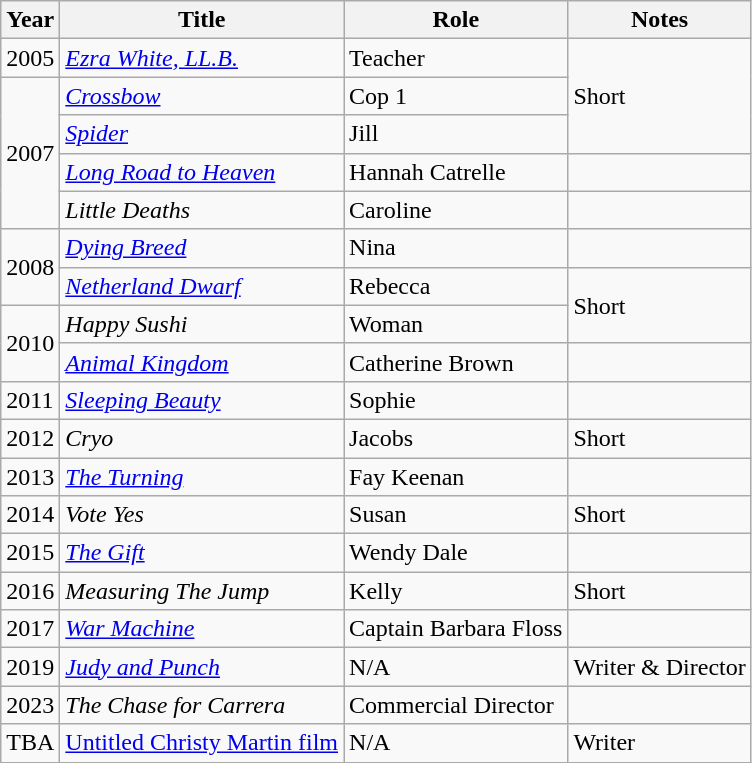<table class="wikitable sortable">
<tr>
<th>Year</th>
<th>Title</th>
<th>Role</th>
<th>Notes</th>
</tr>
<tr>
<td>2005</td>
<td><em><a href='#'>Ezra White, LL.B.</a></em></td>
<td>Teacher</td>
<td rowspan="3">Short</td>
</tr>
<tr>
<td rowspan="4">2007</td>
<td><em><a href='#'>Crossbow</a></em></td>
<td>Cop 1</td>
</tr>
<tr>
<td><em><a href='#'>Spider</a></em></td>
<td>Jill</td>
</tr>
<tr>
<td><em><a href='#'>Long Road to Heaven</a></em></td>
<td>Hannah Catrelle</td>
<td></td>
</tr>
<tr>
<td><em>Little Deaths</em></td>
<td>Caroline</td>
<td></td>
</tr>
<tr>
<td rowspan="2">2008</td>
<td><em><a href='#'>Dying Breed</a></em></td>
<td>Nina</td>
<td></td>
</tr>
<tr>
<td><em><a href='#'>Netherland Dwarf</a></em></td>
<td>Rebecca</td>
<td rowspan="2">Short</td>
</tr>
<tr>
<td rowspan="2">2010</td>
<td><em>Happy Sushi</em></td>
<td>Woman</td>
</tr>
<tr>
<td><em><a href='#'>Animal Kingdom</a></em></td>
<td>Catherine Brown</td>
<td></td>
</tr>
<tr>
<td>2011</td>
<td><em><a href='#'>Sleeping Beauty</a></em></td>
<td>Sophie</td>
<td></td>
</tr>
<tr>
<td>2012</td>
<td><em>Cryo</em></td>
<td>Jacobs</td>
<td>Short</td>
</tr>
<tr>
<td>2013</td>
<td><em><a href='#'>The Turning</a></em></td>
<td>Fay Keenan</td>
<td></td>
</tr>
<tr>
<td>2014</td>
<td><em>Vote Yes</em></td>
<td>Susan</td>
<td>Short</td>
</tr>
<tr>
<td>2015</td>
<td><em><a href='#'>The Gift</a></em></td>
<td>Wendy Dale</td>
<td></td>
</tr>
<tr>
<td>2016</td>
<td><em>Measuring The Jump</em></td>
<td>Kelly</td>
<td>Short</td>
</tr>
<tr>
<td>2017</td>
<td><em><a href='#'>War Machine</a></em></td>
<td>Captain Barbara Floss</td>
<td></td>
</tr>
<tr>
<td>2019</td>
<td><em><a href='#'>Judy and Punch</a></em></td>
<td>N/A</td>
<td>Writer & Director</td>
</tr>
<tr>
<td>2023</td>
<td><em>The Chase for Carrera</em></td>
<td>Commercial Director</td>
<td></td>
</tr>
<tr>
<td>TBA</td>
<td><a href='#'>Untitled Christy Martin film</a></td>
<td>N/A</td>
<td>Writer</td>
</tr>
</table>
